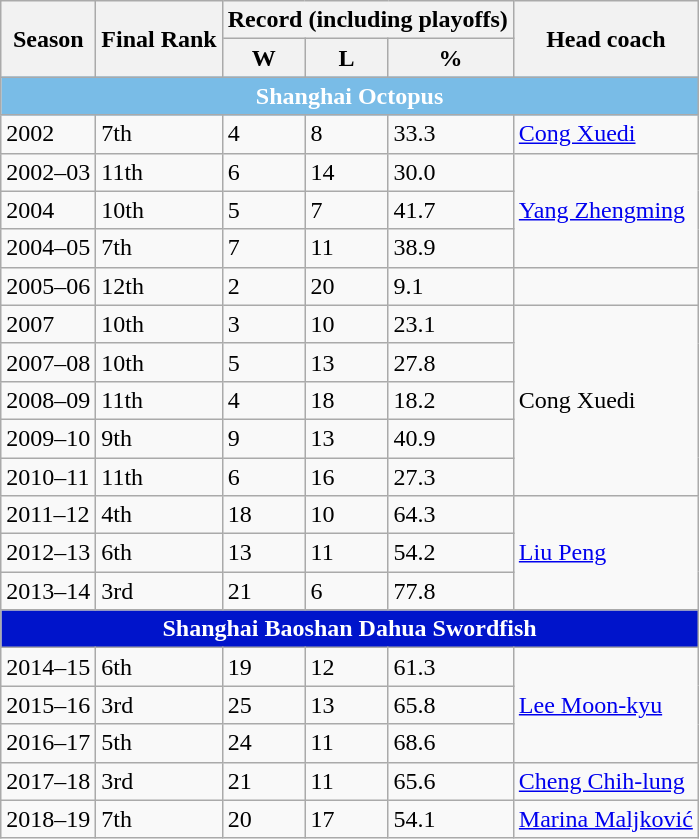<table class="wikitable sortable">
<tr>
<th rowspan=2>Season</th>
<th rowspan=2>Final Rank</th>
<th colspan=3>Record (including playoffs)</th>
<th rowspan=2>Head coach</th>
</tr>
<tr>
<th>W</th>
<th>L</th>
<th>%</th>
</tr>
<tr>
<th colspan=6  style="background:#79bce7; color:white;">Shanghai Octopus</th>
</tr>
<tr>
<td>2002</td>
<td>7th</td>
<td>4</td>
<td>8</td>
<td>33.3</td>
<td> <a href='#'>Cong Xuedi</a></td>
</tr>
<tr>
<td>2002–03</td>
<td>11th</td>
<td>6</td>
<td>14</td>
<td>30.0</td>
<td rowspan=3> <a href='#'>Yang Zhengming</a></td>
</tr>
<tr>
<td>2004</td>
<td>10th</td>
<td>5</td>
<td>7</td>
<td>41.7</td>
</tr>
<tr>
<td>2004–05</td>
<td>7th</td>
<td>7</td>
<td>11</td>
<td>38.9</td>
</tr>
<tr>
<td>2005–06</td>
<td>12th</td>
<td>2</td>
<td>20</td>
<td>9.1</td>
<td></td>
</tr>
<tr>
<td>2007</td>
<td>10th</td>
<td>3</td>
<td>10</td>
<td>23.1</td>
<td rowspan=5> Cong Xuedi</td>
</tr>
<tr>
<td>2007–08</td>
<td>10th</td>
<td>5</td>
<td>13</td>
<td>27.8</td>
</tr>
<tr>
<td>2008–09</td>
<td>11th</td>
<td>4</td>
<td>18</td>
<td>18.2</td>
</tr>
<tr>
<td>2009–10</td>
<td>9th</td>
<td>9</td>
<td>13</td>
<td>40.9</td>
</tr>
<tr>
<td>2010–11</td>
<td>11th</td>
<td>6</td>
<td>16</td>
<td>27.3</td>
</tr>
<tr>
<td>2011–12</td>
<td>4th</td>
<td>18</td>
<td>10</td>
<td>64.3</td>
<td rowspan=3> <a href='#'>Liu Peng</a></td>
</tr>
<tr>
<td>2012–13</td>
<td>6th</td>
<td>13</td>
<td>11</td>
<td>54.2</td>
</tr>
<tr>
<td>2013–14</td>
<td>3rd</td>
<td>21</td>
<td>6</td>
<td>77.8</td>
</tr>
<tr>
<th colspan=6  style="background:#0014cb; color:white;">Shanghai Baoshan Dahua Swordfish</th>
</tr>
<tr>
<td>2014–15</td>
<td>6th</td>
<td>19</td>
<td>12</td>
<td>61.3</td>
<td rowspan=3> <a href='#'>Lee Moon-kyu</a></td>
</tr>
<tr>
<td>2015–16</td>
<td>3rd</td>
<td>25</td>
<td>13</td>
<td>65.8</td>
</tr>
<tr>
<td>2016–17</td>
<td>5th</td>
<td>24</td>
<td>11</td>
<td>68.6</td>
</tr>
<tr>
<td>2017–18</td>
<td>3rd</td>
<td>21</td>
<td>11</td>
<td>65.6</td>
<td> <a href='#'>Cheng Chih-lung</a></td>
</tr>
<tr>
<td>2018–19</td>
<td>7th</td>
<td>20</td>
<td>17</td>
<td>54.1</td>
<td> <a href='#'>Marina Maljković</a></td>
</tr>
</table>
